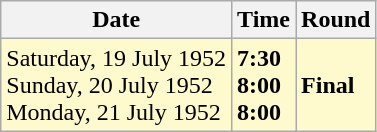<table class="wikitable">
<tr>
<th>Date</th>
<th>Time</th>
<th>Round</th>
</tr>
<tr style=background:lemonchiffon>
<td>Saturday, 19 July 1952<br>Sunday, 20 July 1952<br>Monday, 21 July 1952</td>
<td><strong>7:30</strong><br><strong>8:00</strong><br><strong>8:00</strong></td>
<td><strong>Final</strong></td>
</tr>
</table>
